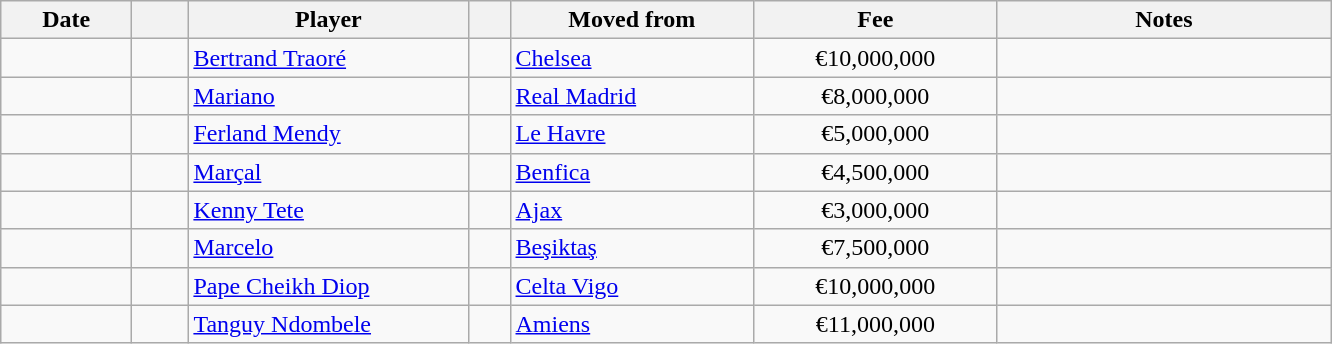<table class="wikitable sortable">
<tr>
<th style="width:80px;">Date</th>
<th style="width:30px;"></th>
<th style="width:180px;">Player</th>
<th style="width:20px;"></th>
<th style="width:155px;">Moved from</th>
<th style="width:155px;" class="unsortable">Fee</th>
<th style="width:215px;" class="unsortable">Notes</th>
</tr>
<tr>
<td></td>
<td align=center></td>
<td> <a href='#'>Bertrand Traoré</a></td>
<td align=center></td>
<td> <a href='#'>Chelsea</a></td>
<td align=center>€10,000,000</td>
<td align=center></td>
</tr>
<tr>
<td></td>
<td align=center></td>
<td> <a href='#'>Mariano</a></td>
<td align=center></td>
<td> <a href='#'>Real Madrid</a></td>
<td align=center>€8,000,000</td>
<td align=center></td>
</tr>
<tr>
<td></td>
<td align=center></td>
<td> <a href='#'>Ferland Mendy</a></td>
<td align=center></td>
<td> <a href='#'>Le Havre</a></td>
<td align=center>€5,000,000</td>
<td align=center></td>
</tr>
<tr>
<td></td>
<td align=center></td>
<td> <a href='#'>Marçal</a></td>
<td align=center></td>
<td> <a href='#'>Benfica</a></td>
<td align=center>€4,500,000</td>
<td align=center></td>
</tr>
<tr>
<td></td>
<td align=center></td>
<td> <a href='#'>Kenny Tete</a></td>
<td align=center></td>
<td> <a href='#'>Ajax</a></td>
<td align=center>€3,000,000</td>
<td align=center></td>
</tr>
<tr>
<td></td>
<td align=center></td>
<td> <a href='#'>Marcelo</a></td>
<td align=center></td>
<td> <a href='#'>Beşiktaş</a></td>
<td align=center>€7,500,000</td>
<td align=center></td>
</tr>
<tr>
<td></td>
<td align=center></td>
<td> <a href='#'>Pape Cheikh Diop</a></td>
<td align=center></td>
<td> <a href='#'>Celta Vigo</a></td>
<td align=center>€10,000,000</td>
<td align=center></td>
</tr>
<tr>
<td></td>
<td align=center></td>
<td> <a href='#'>Tanguy Ndombele</a></td>
<td align=center></td>
<td> <a href='#'>Amiens</a></td>
<td align=center>€11,000,000</td>
<td align=center></td>
</tr>
</table>
